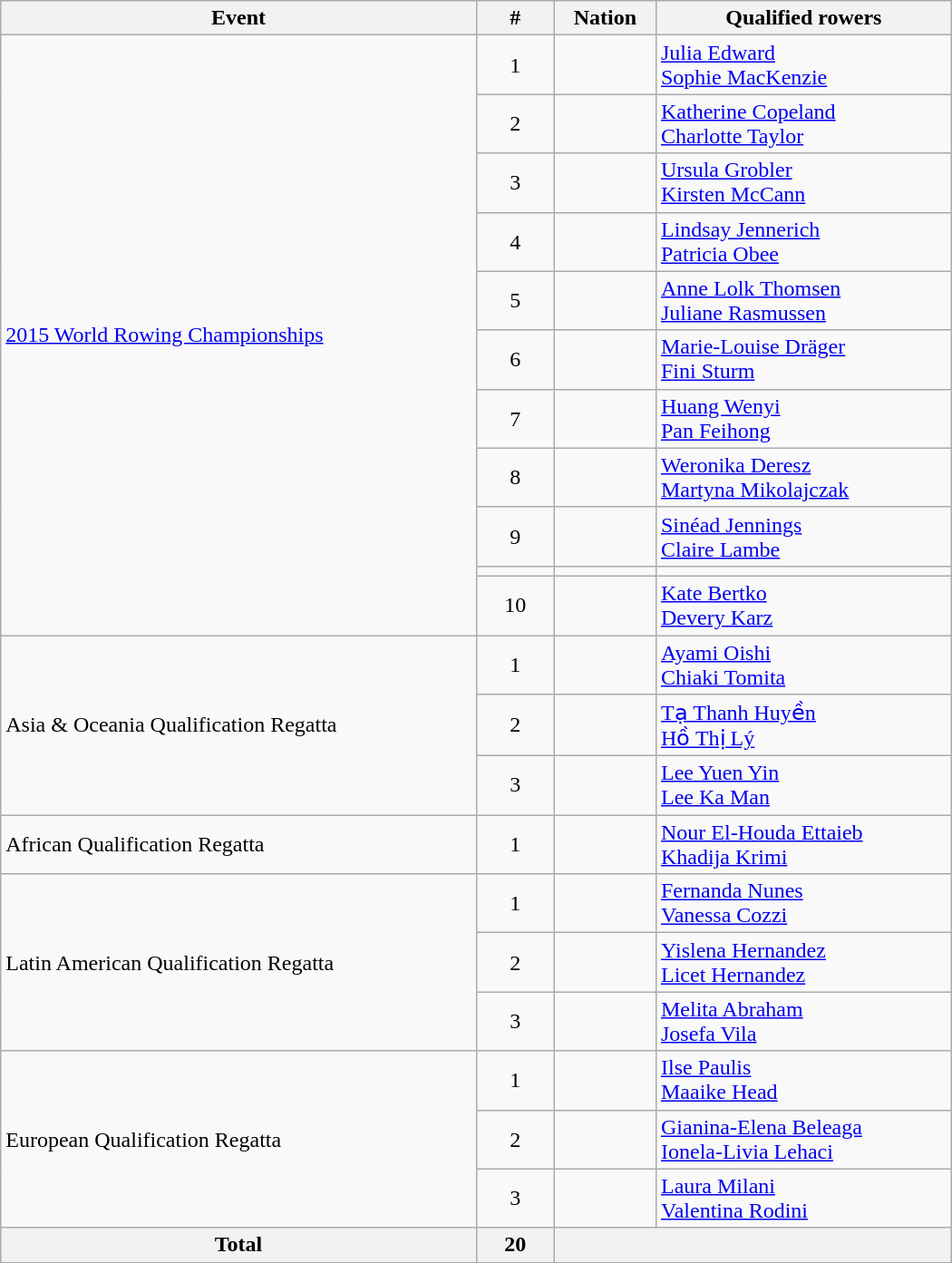<table class="wikitable"  style="width:700px; text-align:center;">
<tr>
<th>Event</th>
<th width=50>#</th>
<th>Nation</th>
<th>Qualified rowers</th>
</tr>
<tr>
<td rowspan=11 align=left><a href='#'>2015 World Rowing Championships</a></td>
<td>1</td>
<td align=left></td>
<td align=left><a href='#'>Julia Edward</a><br><a href='#'>Sophie MacKenzie</a></td>
</tr>
<tr>
<td>2</td>
<td align=left></td>
<td align=left><a href='#'>Katherine Copeland</a><br><a href='#'>Charlotte Taylor</a></td>
</tr>
<tr>
<td>3</td>
<td align=left></td>
<td align=left><a href='#'>Ursula Grobler</a><br><a href='#'>Kirsten McCann</a></td>
</tr>
<tr>
<td>4</td>
<td align=left></td>
<td align=left><a href='#'>Lindsay Jennerich</a><br><a href='#'>Patricia Obee</a></td>
</tr>
<tr>
<td>5</td>
<td align=left></td>
<td align=left><a href='#'>Anne Lolk Thomsen</a><br><a href='#'>Juliane Rasmussen</a></td>
</tr>
<tr>
<td>6</td>
<td align=left></td>
<td align=left><a href='#'>Marie-Louise Dräger</a><br><a href='#'>Fini Sturm</a></td>
</tr>
<tr>
<td>7</td>
<td align=left></td>
<td align=left><a href='#'>Huang Wenyi</a><br><a href='#'>Pan Feihong</a></td>
</tr>
<tr>
<td>8</td>
<td align=left></td>
<td align=left><a href='#'>Weronika Deresz</a><br><a href='#'>Martyna Mikolajczak</a></td>
</tr>
<tr>
<td>9</td>
<td align=left></td>
<td align=left><a href='#'>Sinéad Jennings</a><br><a href='#'>Claire Lambe</a></td>
</tr>
<tr>
<td></td>
<td align=left><s></s></td>
<td align=left></td>
</tr>
<tr>
<td>10</td>
<td align=left></td>
<td align=left><a href='#'>Kate Bertko</a><br><a href='#'>Devery Karz</a></td>
</tr>
<tr>
<td rowspan=3 align=left>Asia & Oceania Qualification Regatta</td>
<td>1</td>
<td align=left></td>
<td align=left><a href='#'>Ayami Oishi</a><br><a href='#'>Chiaki Tomita</a></td>
</tr>
<tr>
<td>2</td>
<td align=left></td>
<td align=left><a href='#'>Tạ Thanh Huyền</a><br><a href='#'>Hồ Thị Lý</a></td>
</tr>
<tr>
<td>3</td>
<td align=left></td>
<td align=left><a href='#'>Lee Yuen Yin</a><br><a href='#'>Lee Ka Man</a></td>
</tr>
<tr>
<td align=left>African Qualification Regatta</td>
<td>1</td>
<td align=left></td>
<td align=left><a href='#'>Nour El-Houda Ettaieb</a><br><a href='#'>Khadija Krimi</a></td>
</tr>
<tr>
<td rowspan=3 align=left>Latin American Qualification Regatta</td>
<td>1</td>
<td align=left></td>
<td align=left><a href='#'>Fernanda Nunes</a><br><a href='#'>Vanessa Cozzi</a></td>
</tr>
<tr>
<td>2</td>
<td align=left></td>
<td align=left><a href='#'>Yislena Hernandez</a><br><a href='#'>Licet Hernandez</a></td>
</tr>
<tr>
<td>3</td>
<td align=left></td>
<td align=left><a href='#'>Melita Abraham</a><br><a href='#'>Josefa Vila</a></td>
</tr>
<tr>
<td rowspan=3 align=left>European Qualification Regatta</td>
<td>1</td>
<td align=left></td>
<td align=left><a href='#'>Ilse Paulis</a><br><a href='#'>Maaike Head</a></td>
</tr>
<tr>
<td>2</td>
<td align=left></td>
<td align=left><a href='#'>Gianina-Elena Beleaga</a><br><a href='#'>Ionela-Livia Lehaci</a></td>
</tr>
<tr>
<td>3</td>
<td align=left></td>
<td align=left><a href='#'>Laura Milani</a><br><a href='#'>Valentina Rodini</a></td>
</tr>
<tr>
<th>Total</th>
<th>20</th>
<th colspan=2></th>
</tr>
</table>
